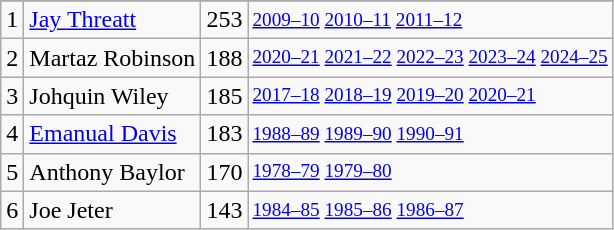<table class="wikitable">
<tr>
</tr>
<tr>
<td>1</td>
<td><a href='#'>Jay Threatt</a></td>
<td>253</td>
<td style="font-size:80%;"><a href='#'>2009–10</a> <a href='#'>2010–11</a> <a href='#'>2011–12</a></td>
</tr>
<tr>
<td>2</td>
<td>Martaz Robinson</td>
<td>188</td>
<td style="font-size:80%;"><a href='#'>2020–21</a> <a href='#'>2021–22</a> <a href='#'>2022–23</a> <a href='#'>2023–24</a> <a href='#'>2024–25</a></td>
</tr>
<tr>
<td>3</td>
<td>Johquin Wiley</td>
<td>185</td>
<td style="font-size:80%;"><a href='#'>2017–18</a> <a href='#'>2018–19</a> <a href='#'>2019–20</a> <a href='#'>2020–21</a></td>
</tr>
<tr>
<td>4</td>
<td><a href='#'>Emanual Davis</a></td>
<td>183</td>
<td style="font-size:80%;"><a href='#'>1988–89</a> <a href='#'>1989–90</a> <a href='#'>1990–91</a></td>
</tr>
<tr>
<td>5</td>
<td>Anthony Baylor</td>
<td>170</td>
<td style="font-size:80%;"><a href='#'>1978–79</a> <a href='#'>1979–80</a></td>
</tr>
<tr>
<td>6</td>
<td>Joe Jeter</td>
<td>143</td>
<td style="font-size:80%;"><a href='#'>1984–85</a> <a href='#'>1985–86</a> <a href='#'>1986–87</a></td>
</tr>
</table>
